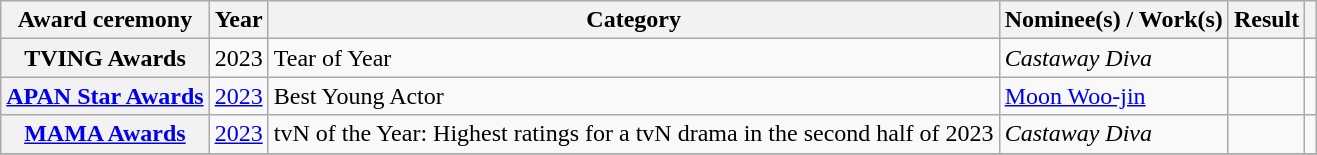<table class="wikitable plainrowheaders sortable">
<tr>
<th scope="col">Award ceremony</th>
<th scope="col">Year</th>
<th scope="col">Category</th>
<th scope="col">Nominee(s) / Work(s)</th>
<th scope="col">Result</th>
<th scope="col" class="unsortable"></th>
</tr>
<tr>
<th scope="row" rowspan="1">TVING Awards</th>
<td rowspan="1" style="text-align:center">2023</td>
<td>Tear of Year</td>
<td><em>Castaway Diva</em></td>
<td></td>
<td style="text-align:center"></td>
</tr>
<tr>
<th scope="row" rowspan="1"><a href='#'>APAN Star Awards</a></th>
<td rowspan="1" style="text-align:center"><a href='#'>2023</a></td>
<td rowspan="1">Best Young Actor</td>
<td><a href='#'>Moon Woo-jin</a></td>
<td></td>
<td style="text-align:center"></td>
</tr>
<tr>
<th scope="row" rowspan="1"><a href='#'>MAMA Awards</a></th>
<td rowspan="1" style="text-align:center"><a href='#'>2023</a></td>
<td rowspan="1">tvN of the Year: Highest ratings for a tvN drama in the second half of 2023</td>
<td><em>Castaway Diva</em></td>
<td></td>
<td style="text-align:center"></td>
</tr>
<tr>
</tr>
</table>
